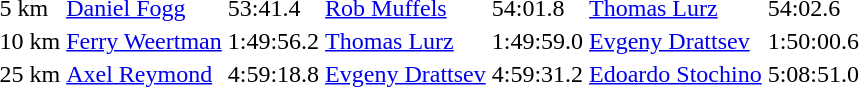<table>
<tr>
<td>5 km<br></td>
<td><a href='#'>Daniel Fogg</a> <br> </td>
<td>53:41.4</td>
<td><a href='#'>Rob Muffels</a> <br> </td>
<td>54:01.8</td>
<td><a href='#'>Thomas Lurz</a> <br> </td>
<td>54:02.6</td>
</tr>
<tr>
<td>10 km<br></td>
<td><a href='#'>Ferry Weertman</a> <br> </td>
<td>1:49:56.2</td>
<td><a href='#'>Thomas Lurz</a> <br> </td>
<td>1:49:59.0</td>
<td><a href='#'>Evgeny Drattsev</a> <br> </td>
<td>1:50:00.6</td>
</tr>
<tr>
<td>25 km<br></td>
<td><a href='#'>Axel Reymond</a> <br> </td>
<td>4:59:18.8</td>
<td><a href='#'>Evgeny Drattsev</a> <br> </td>
<td>4:59:31.2</td>
<td><a href='#'>Edoardo Stochino</a> <br> </td>
<td>5:08:51.0</td>
</tr>
</table>
